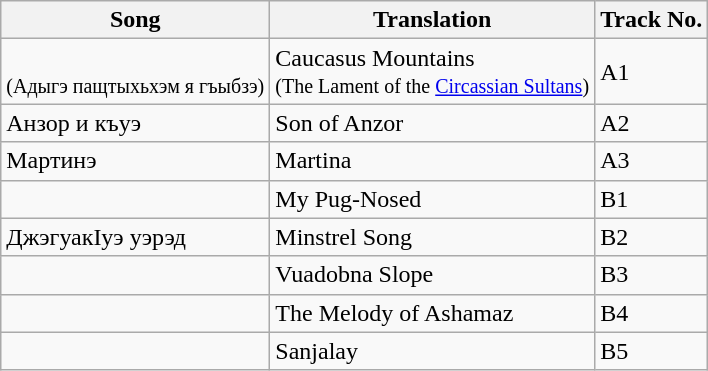<table class="wikitable">
<tr>
<th>Song</th>
<th>Translation</th>
<th>Track No.</th>
</tr>
<tr>
<td><br><small>(Адыгэ пащтыхьхэм я гъыбзэ)</small></td>
<td>Caucasus Mountains<br><small>(The Lament of the <a href='#'>Circassian Sultans</a>)</small></td>
<td>A1</td>
</tr>
<tr>
<td>Анзор и къуэ</td>
<td>Son of Anzor</td>
<td>A2</td>
</tr>
<tr>
<td>Мартинэ</td>
<td>Martina</td>
<td>A3</td>
</tr>
<tr>
<td></td>
<td>My Pug-Nosed</td>
<td>B1</td>
</tr>
<tr>
<td>ДжэгуакIуэ уэрэд</td>
<td>Minstrel Song</td>
<td>B2</td>
</tr>
<tr>
<td></td>
<td>Vuadobna Slope</td>
<td>B3</td>
</tr>
<tr>
<td></td>
<td>The Melody of Ashamaz</td>
<td>B4</td>
</tr>
<tr>
<td></td>
<td>Sanjalay</td>
<td>B5</td>
</tr>
</table>
